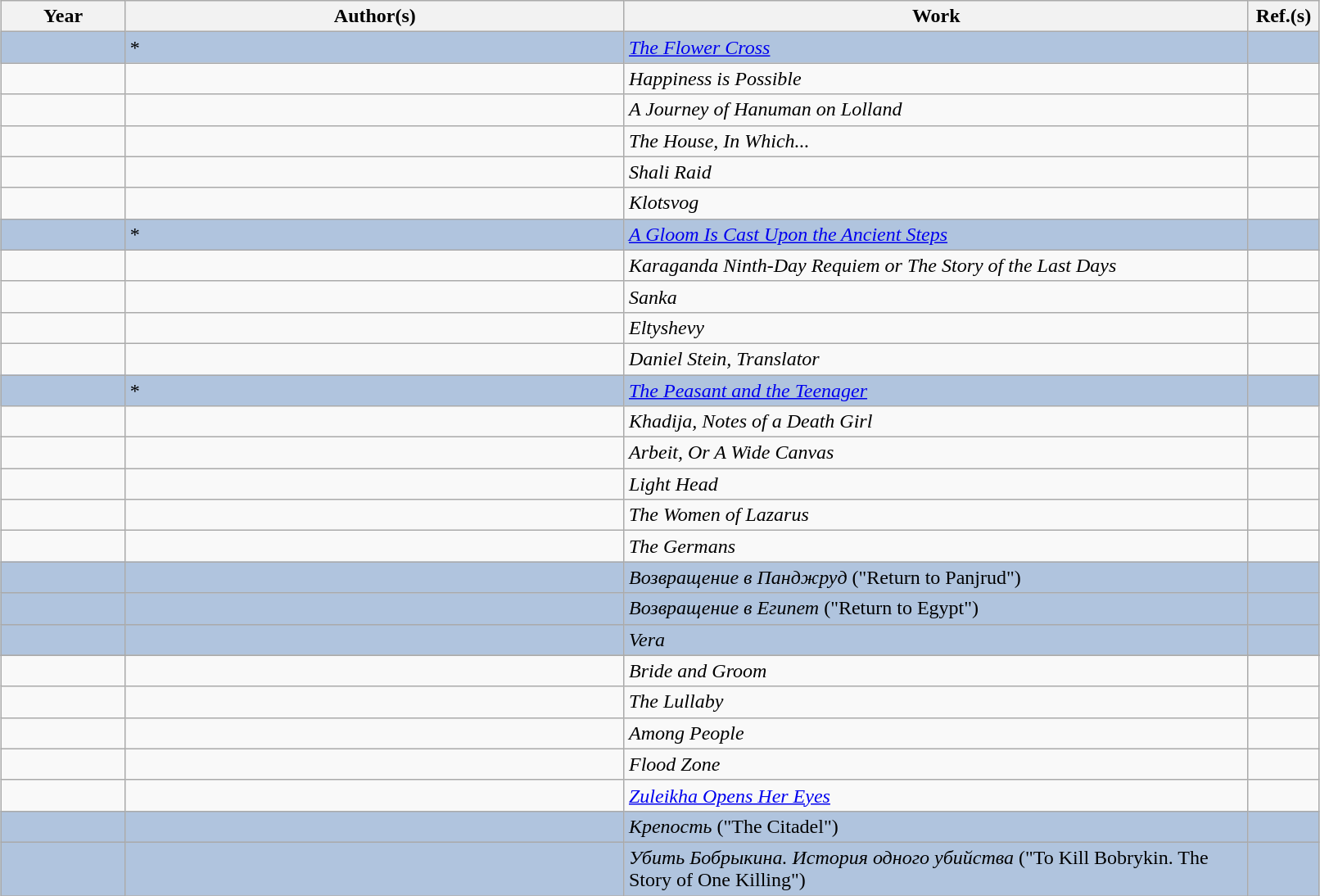<table class="sortable wikitable" width="85%" cellpadding="5" style="margin: 1em auto 1em auto">
<tr>
<th width="7%" scope="col">Year</th>
<th width="28%" scope="col">Author(s)</th>
<th width="35%" scope="col">Work</th>
<th width="4%" class="unsortable">Ref.(s)</th>
</tr>
<tr style="background:#B0C4DE;">
<th scope="row" style="text-align:center; font-weight:normal; background:#B0C4DE;"></th>
<td>*</td>
<td><em><a href='#'>The Flower Cross</a></em></td>
<td></td>
</tr>
<tr style="background:transparent;">
<th scope="row" style="text-align:center; font-weight:normal; background-color:transparent;"></th>
<td></td>
<td><em>Happiness is Possible</em></td>
<td></td>
</tr>
<tr style="background:transparent;">
<th scope="row" style="text-align:center; font-weight:normal; background-color:transparent;"></th>
<td></td>
<td><em>A Journey of Hanuman on Lolland</em></td>
<td></td>
</tr>
<tr style="background:transparent;">
<th scope="row" style="text-align:center; font-weight:normal; background-color:transparent;"></th>
<td></td>
<td><em>The House, In Which...</em></td>
<td></td>
</tr>
<tr style="background:transparent;">
<th scope="row" style="text-align:center; font-weight:normal; background-color:transparent;"></th>
<td></td>
<td><em>Shali Raid</em></td>
<td></td>
</tr>
<tr style="background:transparent;">
<th scope="row" style="text-align:center; font-weight:normal; background-color:transparent;"></th>
<td></td>
<td><em>Klotsvog</em></td>
<td></td>
</tr>
<tr style="background:#B0C4DE;">
<th scope="row" style="text-align:center; font-weight:normal; background:#B0C4DE;"></th>
<td>*</td>
<td><em><a href='#'>A Gloom Is Cast Upon the Ancient Steps</a></em></td>
<td></td>
</tr>
<tr style="background:transparent;">
<th scope="row" style="text-align:center; font-weight:normal; background-color:transparent;"></th>
<td></td>
<td><em>Karaganda Ninth-Day Requiem or The Story of the Last Days</em></td>
<td></td>
</tr>
<tr style="background:transparent;">
<th scope="row" style="text-align:center; font-weight:normal; background-color:transparent;"></th>
<td></td>
<td><em>Sanka</em></td>
<td></td>
</tr>
<tr style="background:transparent;">
<th scope="row" style="text-align:center; font-weight:normal; background-color:transparent;"></th>
<td></td>
<td><em>Eltyshevy</em></td>
<td></td>
</tr>
<tr style="background:transparent;">
<th scope="row" style="text-align:center; font-weight:normal; background-color:transparent;"></th>
<td></td>
<td><em>Daniel Stein, Translator</em></td>
<td></td>
</tr>
<tr style="background:#B0C4DE;">
<th scope="row" style="text-align:center; font-weight:normal; background:#B0C4DE;"></th>
<td>*</td>
<td><em><a href='#'>The Peasant and the Teenager</a></em></td>
<td></td>
</tr>
<tr style="background:transparent;">
<th scope="row" style="text-align:center; font-weight:normal; background-color:transparent;"></th>
<td></td>
<td><em>Khadija, Notes of a Death Girl</em></td>
<td></td>
</tr>
<tr style="background:transparent;">
<th scope="row" style="text-align:center; font-weight:normal; background-color:transparent;"></th>
<td></td>
<td><em>Arbeit, Or A Wide Canvas</em></td>
<td></td>
</tr>
<tr style="background:transparent;">
<th scope="row" style="text-align:center; font-weight:normal; background-color:transparent;"></th>
<td></td>
<td><em>Light Head</em></td>
<td></td>
</tr>
<tr style="background:transparent;">
<th scope="row" style="text-align:center; font-weight:normal; background-color:transparent;"></th>
<td></td>
<td><em>The Women of Lazarus</em></td>
<td></td>
</tr>
<tr style="background:transparent;">
<th scope="row" style="text-align:center; font-weight:normal; background-color:transparent;"></th>
<td></td>
<td><em>The Germans</em></td>
<td></td>
</tr>
<tr style="background:#B0C4DE;">
<th scope="row" style="text-align:center; font-weight:normal; background:#B0C4DE;"></th>
<td></td>
<td><em>Возвращение в Панджруд</em> ("Return to Panjrud")</td>
<td></td>
</tr>
<tr style="background:#B0C4DE;">
<th scope="row" style="text-align:center; font-weight:normal; background:#B0C4DE;"></th>
<td></td>
<td><em>Возвращение в Египет</em> ("Return to Egypt")</td>
<td></td>
</tr>
<tr style="background:#B0C4DE;">
<th scope="row" style="text-align:center; font-weight:normal; background:#B0C4DE;"></th>
<td></td>
<td><em>Vera</em></td>
<td></td>
</tr>
<tr style="background:#B0C4DE;">
</tr>
<tr style="background:transparent;">
<th scope="row" style="text-align:center; font-weight:normal; background-color:transparent;"></th>
<td></td>
<td><em>Bride and Groom</em></td>
<td></td>
</tr>
<tr style="background:transparent;">
<th scope="row" style="text-align:center; font-weight:normal; background-color:transparent;"></th>
<td></td>
<td><em>The Lullaby</em></td>
<td></td>
</tr>
<tr style="background:transparent;">
<th scope="row" style="text-align:center; font-weight:normal; background-color:transparent;"></th>
<td></td>
<td><em>Among People</em></td>
<td></td>
</tr>
<tr style="background:transparent;">
<th scope="row" style="text-align:center; font-weight:normal; background-color:transparent;"></th>
<td></td>
<td><em>Flood Zone</em></td>
<td></td>
</tr>
<tr style="background:transparent;">
<th scope="row" style="text-align:center; font-weight:normal; background-color:transparent;"></th>
<td></td>
<td><em><a href='#'>Zuleikha Opens Her Eyes</a></em></td>
<td></td>
</tr>
<tr style="background:#B0C4DE;">
<th scope="row" style="text-align:center; font-weight:normal; background:#B0C4DE;"></th>
<td></td>
<td><em>Крепость</em> ("The Citadel")</td>
<td></td>
</tr>
<tr style="background:#B0C4DE;">
<th scope="row" style="text-align:center; font-weight:normal; background:#B0C4DE;"></th>
<td></td>
<td><em>Убить Бобрыкина. История одного убийства</em> ("To Kill Bobrykin. The Story of One Killing")</td>
<td></td>
</tr>
<tr style="background:#B0C4DE;">
</tr>
</table>
